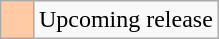<table class=wikitable>
<tr>
<td style="width:15%; background:#ffcba4; text-align:center;"></td>
<td>Upcoming release</td>
</tr>
</table>
